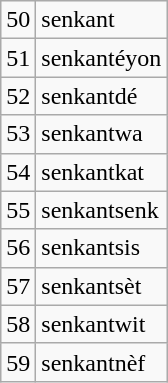<table class="wikitable" style="float:left; margin-right:0.5em">
<tr>
<td>50</td>
<td>senkant</td>
</tr>
<tr>
<td>51</td>
<td>senkantéyon</td>
</tr>
<tr>
<td>52</td>
<td>senkantdé</td>
</tr>
<tr>
<td>53</td>
<td>senkantwa</td>
</tr>
<tr>
<td>54</td>
<td>senkantkat</td>
</tr>
<tr>
<td>55</td>
<td>senkantsenk</td>
</tr>
<tr>
<td>56</td>
<td>senkantsis</td>
</tr>
<tr>
<td>57</td>
<td>senkantsèt</td>
</tr>
<tr>
<td>58</td>
<td>senkantwit</td>
</tr>
<tr>
<td>59</td>
<td>senkantnèf</td>
</tr>
</table>
